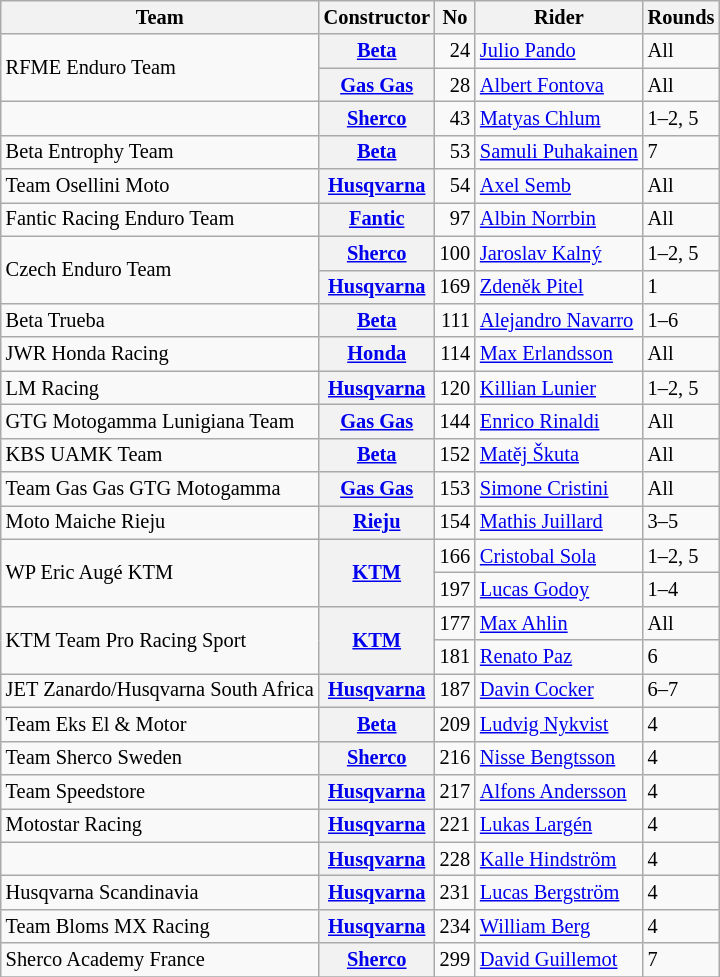<table class="wikitable" style="font-size: 85%;">
<tr>
<th>Team</th>
<th>Constructor</th>
<th>No</th>
<th>Rider</th>
<th>Rounds</th>
</tr>
<tr>
<td rowspan=2>RFME Enduro Team</td>
<th><a href='#'>Beta</a></th>
<td align="right">24</td>
<td> <a href='#'>Julio Pando</a></td>
<td>All</td>
</tr>
<tr>
<th><a href='#'>Gas Gas</a></th>
<td align="right">28</td>
<td> <a href='#'>Albert Fontova</a></td>
<td>All</td>
</tr>
<tr>
<td></td>
<th><a href='#'>Sherco</a></th>
<td align="right">43</td>
<td> <a href='#'>Matyas Chlum</a></td>
<td>1–2, 5</td>
</tr>
<tr>
<td>Beta Entrophy Team</td>
<th><a href='#'>Beta</a></th>
<td align="right">53</td>
<td> <a href='#'>Samuli Puhakainen</a></td>
<td>7</td>
</tr>
<tr>
<td>Team Osellini Moto</td>
<th><a href='#'>Husqvarna</a></th>
<td align="right">54</td>
<td> <a href='#'>Axel Semb</a></td>
<td>All</td>
</tr>
<tr>
<td>Fantic Racing Enduro Team</td>
<th><a href='#'>Fantic</a></th>
<td align="right">97</td>
<td> <a href='#'>Albin Norrbin</a></td>
<td>All</td>
</tr>
<tr>
<td rowspan=2>Czech Enduro Team</td>
<th><a href='#'>Sherco</a></th>
<td align="right">100</td>
<td> <a href='#'>Jaroslav Kalný</a></td>
<td>1–2, 5</td>
</tr>
<tr>
<th><a href='#'>Husqvarna</a></th>
<td align="right">169</td>
<td> <a href='#'>Zdeněk Pitel</a></td>
<td>1</td>
</tr>
<tr>
<td>Beta Trueba</td>
<th><a href='#'>Beta</a></th>
<td align="right">111</td>
<td> <a href='#'>Alejandro Navarro</a></td>
<td>1–6</td>
</tr>
<tr>
<td>JWR Honda Racing</td>
<th><a href='#'>Honda</a></th>
<td align="right">114</td>
<td> <a href='#'>Max Erlandsson</a></td>
<td>All</td>
</tr>
<tr>
<td>LM Racing</td>
<th><a href='#'>Husqvarna</a></th>
<td align="right">120</td>
<td> <a href='#'>Killian Lunier</a></td>
<td>1–2, 5</td>
</tr>
<tr>
<td>GTG Motogamma Lunigiana Team</td>
<th><a href='#'>Gas Gas</a></th>
<td align="right">144</td>
<td> <a href='#'>Enrico Rinaldi</a></td>
<td>All</td>
</tr>
<tr>
<td>KBS UAMK Team</td>
<th><a href='#'>Beta</a></th>
<td align="right">152</td>
<td> <a href='#'>Matěj Škuta</a></td>
<td>All</td>
</tr>
<tr>
<td>Team Gas Gas GTG Motogamma</td>
<th><a href='#'>Gas Gas</a></th>
<td align="right">153</td>
<td> <a href='#'>Simone Cristini</a></td>
<td>All</td>
</tr>
<tr>
<td>Moto Maiche Rieju</td>
<th><a href='#'>Rieju</a></th>
<td align="right">154</td>
<td> <a href='#'>Mathis Juillard</a></td>
<td>3–5</td>
</tr>
<tr>
<td rowspan=2>WP Eric Augé KTM</td>
<th rowspan=2><a href='#'>KTM</a></th>
<td align="right">166</td>
<td> <a href='#'>Cristobal Sola</a></td>
<td>1–2, 5</td>
</tr>
<tr>
<td align="right">197</td>
<td> <a href='#'>Lucas Godoy</a></td>
<td>1–4</td>
</tr>
<tr>
<td rowspan=2>KTM Team Pro Racing Sport</td>
<th rowspan=2><a href='#'>KTM</a></th>
<td align="right">177</td>
<td> <a href='#'>Max Ahlin</a></td>
<td>All</td>
</tr>
<tr>
<td align="right">181</td>
<td> <a href='#'>Renato Paz</a></td>
<td>6</td>
</tr>
<tr>
<td>JET Zanardo/Husqvarna South Africa</td>
<th><a href='#'>Husqvarna</a></th>
<td align="right">187</td>
<td> <a href='#'>Davin Cocker</a></td>
<td>6–7</td>
</tr>
<tr>
<td>Team Eks El & Motor</td>
<th><a href='#'>Beta</a></th>
<td align="right">209</td>
<td> <a href='#'>Ludvig Nykvist</a></td>
<td>4</td>
</tr>
<tr>
<td>Team Sherco Sweden</td>
<th><a href='#'>Sherco</a></th>
<td align="right">216</td>
<td> <a href='#'>Nisse Bengtsson</a></td>
<td>4</td>
</tr>
<tr>
<td>Team Speedstore</td>
<th><a href='#'>Husqvarna</a></th>
<td align="right">217</td>
<td> <a href='#'>Alfons Andersson</a></td>
<td>4</td>
</tr>
<tr>
<td>Motostar Racing</td>
<th><a href='#'>Husqvarna</a></th>
<td align="right">221</td>
<td> <a href='#'>Lukas Largén</a></td>
<td>4</td>
</tr>
<tr>
<td></td>
<th><a href='#'>Husqvarna</a></th>
<td align="right">228</td>
<td> <a href='#'>Kalle Hindström</a></td>
<td>4</td>
</tr>
<tr>
<td>Husqvarna Scandinavia</td>
<th><a href='#'>Husqvarna</a></th>
<td align="right">231</td>
<td> <a href='#'>Lucas Bergström</a></td>
<td>4</td>
</tr>
<tr>
<td>Team Bloms MX Racing</td>
<th><a href='#'>Husqvarna</a></th>
<td align="right">234</td>
<td> <a href='#'>William Berg</a></td>
<td>4</td>
</tr>
<tr>
<td>Sherco Academy France</td>
<th><a href='#'>Sherco</a></th>
<td align="right">299</td>
<td> <a href='#'>David Guillemot</a></td>
<td>7</td>
</tr>
<tr>
</tr>
</table>
